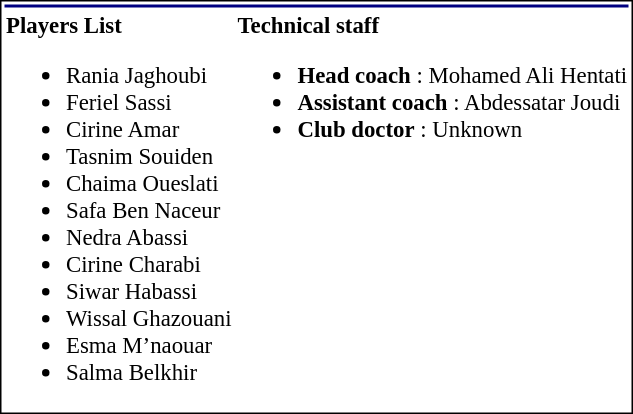<table class="toccolours" style="border: #000000 solid 1px; background: #FFFFFF; font-size: 95%">
<tr>
<th colspan="5" style="background-color:#000080;"></th>
</tr>
<tr>
<td style="fnto-size: 95%;" valign="top"><strong>Players List</strong><br><ul><li>  Rania Jaghoubi</li><li>  Feriel Sassi</li><li>  Cirine Amar</li><li>  Tasnim Souiden</li><li>  Chaima Oueslati</li><li>  Safa Ben Naceur</li><li>  Nedra Abassi</li><li>  Cirine Charabi</li><li>  Siwar Habassi</li><li>  Wissal Ghazouani</li><li>  Esma M’naouar</li><li>  Salma Belkhir</li></ul></td>
<td style="fnto-size: 95%;" valign="top"><strong>Technical staff</strong><br><ul><li><strong>Head coach</strong> :  Mohamed Ali Hentati</li><li><strong>Assistant coach</strong> :  Abdessatar Joudi</li><li><strong>Club doctor</strong> :  Unknown</li></ul></td>
</tr>
</table>
